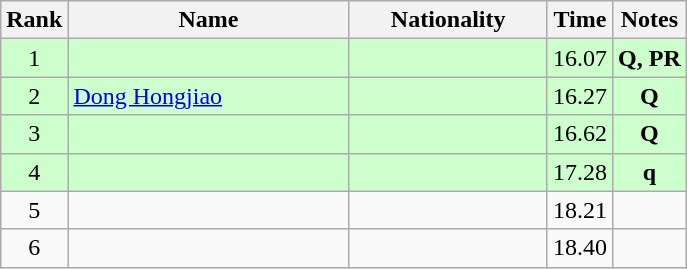<table class="wikitable sortable" style="text-align:center">
<tr>
<th>Rank</th>
<th style="width:180px">Name</th>
<th style="width:125px">Nationality</th>
<th>Time</th>
<th>Notes</th>
</tr>
<tr style="background:#cfc;">
<td>1</td>
<td style="text-align:left;"></td>
<td style="text-align:left;"></td>
<td>16.07</td>
<td><strong>Q, PR</strong></td>
</tr>
<tr style="background:#cfc;">
<td>2</td>
<td style="text-align:left;"><a href='#'>Dong Hongjiao</a></td>
<td style="text-align:left;"></td>
<td>16.27</td>
<td><strong>Q</strong></td>
</tr>
<tr style="background:#cfc;">
<td>3</td>
<td style="text-align:left;"></td>
<td style="text-align:left;"></td>
<td>16.62</td>
<td><strong>Q</strong></td>
</tr>
<tr style="background:#cfc;">
<td>4</td>
<td style="text-align:left;"></td>
<td style="text-align:left;"></td>
<td>17.28</td>
<td><strong>q</strong></td>
</tr>
<tr>
<td>5</td>
<td style="text-align:left;"></td>
<td style="text-align:left;"></td>
<td>18.21</td>
<td></td>
</tr>
<tr>
<td>6</td>
<td style="text-align:left;"></td>
<td style="text-align:left;"></td>
<td>18.40</td>
<td></td>
</tr>
</table>
